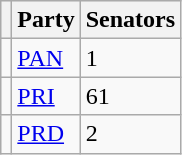<table class="wikitable">
<tr style="background:#efefef;">
<th></th>
<th><strong>Party</strong></th>
<th><strong>Senators</strong></th>
</tr>
<tr>
<td></td>
<td><a href='#'>PAN</a></td>
<td>1</td>
</tr>
<tr>
<td></td>
<td><a href='#'>PRI</a></td>
<td>61</td>
</tr>
<tr>
<td></td>
<td><a href='#'>PRD</a></td>
<td>2</td>
</tr>
</table>
